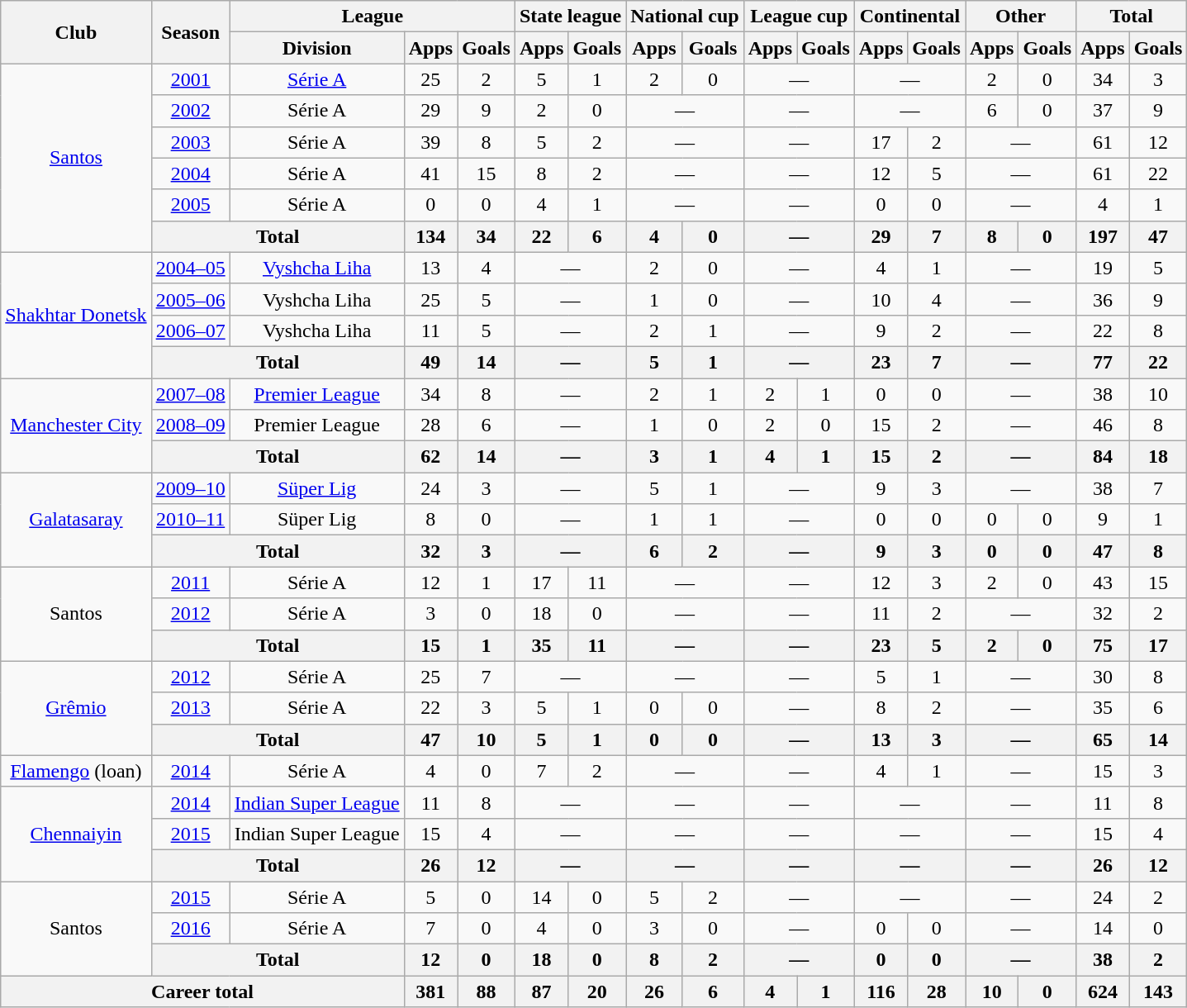<table class="wikitable" style="text-align:center">
<tr>
<th rowspan="2">Club</th>
<th rowspan="2">Season</th>
<th colspan="3">League</th>
<th colspan="2">State league</th>
<th colspan="2">National cup</th>
<th colspan="2">League cup</th>
<th colspan="2">Continental</th>
<th colspan="2">Other</th>
<th colspan="2">Total</th>
</tr>
<tr>
<th>Division</th>
<th>Apps</th>
<th>Goals</th>
<th>Apps</th>
<th>Goals</th>
<th>Apps</th>
<th>Goals</th>
<th>Apps</th>
<th>Goals</th>
<th>Apps</th>
<th>Goals</th>
<th>Apps</th>
<th>Goals</th>
<th>Apps</th>
<th>Goals</th>
</tr>
<tr>
<td rowspan="6"><a href='#'>Santos</a></td>
<td><a href='#'>2001</a></td>
<td><a href='#'>Série A</a></td>
<td>25</td>
<td>2</td>
<td>5</td>
<td>1</td>
<td>2</td>
<td>0</td>
<td colspan="2">—</td>
<td colspan="2">—</td>
<td>2</td>
<td>0</td>
<td>34</td>
<td>3</td>
</tr>
<tr>
<td><a href='#'>2002</a></td>
<td>Série A</td>
<td>29</td>
<td>9</td>
<td>2</td>
<td>0</td>
<td colspan="2">—</td>
<td colspan="2">—</td>
<td colspan="2">—</td>
<td>6</td>
<td>0</td>
<td>37</td>
<td>9</td>
</tr>
<tr>
<td><a href='#'>2003</a></td>
<td>Série A</td>
<td>39</td>
<td>8</td>
<td>5</td>
<td>2</td>
<td colspan="2">—</td>
<td colspan="2">—</td>
<td>17</td>
<td>2</td>
<td colspan="2">—</td>
<td>61</td>
<td>12</td>
</tr>
<tr>
<td><a href='#'>2004</a></td>
<td>Série A</td>
<td>41</td>
<td>15</td>
<td>8</td>
<td>2</td>
<td colspan="2">—</td>
<td colspan="2">—</td>
<td>12</td>
<td>5</td>
<td colspan="2">—</td>
<td>61</td>
<td>22</td>
</tr>
<tr>
<td><a href='#'>2005</a></td>
<td>Série A</td>
<td>0</td>
<td>0</td>
<td>4</td>
<td>1</td>
<td colspan="2">—</td>
<td colspan="2">—</td>
<td>0</td>
<td>0</td>
<td colspan="2">—</td>
<td>4</td>
<td>1</td>
</tr>
<tr>
<th colspan="2">Total</th>
<th>134</th>
<th>34</th>
<th>22</th>
<th>6</th>
<th>4</th>
<th>0</th>
<th colspan="2">—</th>
<th>29</th>
<th>7</th>
<th>8</th>
<th>0</th>
<th>197</th>
<th>47</th>
</tr>
<tr>
<td rowspan="4"><a href='#'>Shakhtar Donetsk</a></td>
<td><a href='#'>2004–05</a></td>
<td><a href='#'>Vyshcha Liha</a></td>
<td>13</td>
<td>4</td>
<td colspan="2">—</td>
<td>2</td>
<td>0</td>
<td colspan="2">—</td>
<td>4</td>
<td>1</td>
<td colspan="2">—</td>
<td>19</td>
<td>5</td>
</tr>
<tr>
<td><a href='#'>2005–06</a></td>
<td>Vyshcha Liha</td>
<td>25</td>
<td>5</td>
<td colspan="2">—</td>
<td>1</td>
<td>0</td>
<td colspan="2">—</td>
<td>10</td>
<td>4</td>
<td colspan="2">—</td>
<td>36</td>
<td>9</td>
</tr>
<tr>
<td><a href='#'>2006–07</a></td>
<td>Vyshcha Liha</td>
<td>11</td>
<td>5</td>
<td colspan="2">—</td>
<td>2</td>
<td>1</td>
<td colspan="2">—</td>
<td>9</td>
<td>2</td>
<td colspan="2">—</td>
<td>22</td>
<td>8</td>
</tr>
<tr>
<th colspan="2">Total</th>
<th>49</th>
<th>14</th>
<th colspan="2">—</th>
<th>5</th>
<th>1</th>
<th colspan="2">—</th>
<th>23</th>
<th>7</th>
<th colspan="2">—</th>
<th>77</th>
<th>22</th>
</tr>
<tr>
<td rowspan="3"><a href='#'>Manchester City</a></td>
<td><a href='#'>2007–08</a></td>
<td><a href='#'>Premier League</a></td>
<td>34</td>
<td>8</td>
<td colspan="2">—</td>
<td>2</td>
<td>1</td>
<td>2</td>
<td>1</td>
<td>0</td>
<td>0</td>
<td colspan="2">—</td>
<td>38</td>
<td>10</td>
</tr>
<tr>
<td><a href='#'>2008–09</a></td>
<td>Premier League</td>
<td>28</td>
<td>6</td>
<td colspan="2">—</td>
<td>1</td>
<td>0</td>
<td>2</td>
<td>0</td>
<td>15</td>
<td>2</td>
<td colspan="2">—</td>
<td>46</td>
<td>8</td>
</tr>
<tr>
<th colspan="2">Total</th>
<th>62</th>
<th>14</th>
<th colspan="2">—</th>
<th>3</th>
<th>1</th>
<th>4</th>
<th>1</th>
<th>15</th>
<th>2</th>
<th colspan="2">—</th>
<th>84</th>
<th>18</th>
</tr>
<tr>
<td rowspan="3"><a href='#'>Galatasaray</a></td>
<td><a href='#'>2009–10</a></td>
<td><a href='#'>Süper Lig</a></td>
<td>24</td>
<td>3</td>
<td colspan="2">—</td>
<td>5</td>
<td>1</td>
<td colspan="2">—</td>
<td>9</td>
<td>3</td>
<td colspan="2">—</td>
<td>38</td>
<td>7</td>
</tr>
<tr>
<td><a href='#'>2010–11</a></td>
<td>Süper Lig</td>
<td>8</td>
<td>0</td>
<td colspan="2">—</td>
<td>1</td>
<td>1</td>
<td colspan="2">—</td>
<td>0</td>
<td>0</td>
<td>0</td>
<td>0</td>
<td>9</td>
<td>1</td>
</tr>
<tr>
<th colspan="2">Total</th>
<th>32</th>
<th>3</th>
<th colspan="2">—</th>
<th>6</th>
<th>2</th>
<th colspan="2">—</th>
<th>9</th>
<th>3</th>
<th>0</th>
<th>0</th>
<th>47</th>
<th>8</th>
</tr>
<tr>
<td rowspan="3">Santos</td>
<td><a href='#'>2011</a></td>
<td>Série A</td>
<td>12</td>
<td>1</td>
<td>17</td>
<td>11</td>
<td colspan="2">—</td>
<td colspan="2">—</td>
<td>12</td>
<td>3</td>
<td>2</td>
<td>0</td>
<td>43</td>
<td>15</td>
</tr>
<tr>
<td><a href='#'>2012</a></td>
<td>Série A</td>
<td>3</td>
<td>0</td>
<td>18</td>
<td>0</td>
<td colspan="2">—</td>
<td colspan="2">—</td>
<td>11</td>
<td>2</td>
<td colspan="2">—</td>
<td>32</td>
<td>2</td>
</tr>
<tr>
<th colspan="2">Total</th>
<th>15</th>
<th>1</th>
<th>35</th>
<th>11</th>
<th colspan="2">—</th>
<th colspan="2">—</th>
<th>23</th>
<th>5</th>
<th>2</th>
<th>0</th>
<th>75</th>
<th>17</th>
</tr>
<tr>
<td rowspan="3"><a href='#'>Grêmio</a></td>
<td><a href='#'>2012</a></td>
<td>Série A</td>
<td>25</td>
<td>7</td>
<td colspan="2">—</td>
<td colspan="2">—</td>
<td colspan="2">—</td>
<td>5</td>
<td>1</td>
<td colspan="2">—</td>
<td>30</td>
<td>8</td>
</tr>
<tr>
<td><a href='#'>2013</a></td>
<td>Série A</td>
<td>22</td>
<td>3</td>
<td>5</td>
<td>1</td>
<td>0</td>
<td>0</td>
<td colspan="2">—</td>
<td>8</td>
<td>2</td>
<td colspan="2">—</td>
<td>35</td>
<td>6</td>
</tr>
<tr>
<th colspan="2">Total</th>
<th>47</th>
<th>10</th>
<th>5</th>
<th>1</th>
<th>0</th>
<th>0</th>
<th colspan="2">—</th>
<th>13</th>
<th>3</th>
<th colspan="2">—</th>
<th>65</th>
<th>14</th>
</tr>
<tr>
<td><a href='#'>Flamengo</a> (loan)</td>
<td><a href='#'>2014</a></td>
<td>Série A</td>
<td>4</td>
<td>0</td>
<td>7</td>
<td>2</td>
<td colspan="2">—</td>
<td colspan="2">—</td>
<td>4</td>
<td>1</td>
<td colspan="2">—</td>
<td>15</td>
<td>3</td>
</tr>
<tr>
<td rowspan="3"><a href='#'>Chennaiyin</a></td>
<td><a href='#'>2014</a></td>
<td><a href='#'>Indian Super League</a></td>
<td>11</td>
<td>8</td>
<td colspan="2">—</td>
<td colspan="2">—</td>
<td colspan="2">—</td>
<td colspan="2">—</td>
<td colspan="2">—</td>
<td>11</td>
<td>8</td>
</tr>
<tr>
<td><a href='#'>2015</a></td>
<td>Indian Super League</td>
<td>15</td>
<td>4</td>
<td colspan="2">—</td>
<td colspan="2">—</td>
<td colspan="2">—</td>
<td colspan="2">—</td>
<td colspan="2">—</td>
<td>15</td>
<td>4</td>
</tr>
<tr>
<th colspan="2">Total</th>
<th>26</th>
<th>12</th>
<th colspan="2">—</th>
<th colspan="2">—</th>
<th colspan="2">—</th>
<th colspan="2">—</th>
<th colspan="2">—</th>
<th>26</th>
<th>12</th>
</tr>
<tr>
<td rowspan="3">Santos</td>
<td><a href='#'>2015</a></td>
<td>Série A</td>
<td>5</td>
<td>0</td>
<td>14</td>
<td>0</td>
<td>5</td>
<td>2</td>
<td colspan="2">—</td>
<td colspan="2">—</td>
<td colspan="2">—</td>
<td>24</td>
<td>2</td>
</tr>
<tr>
<td><a href='#'>2016</a></td>
<td>Série A</td>
<td>7</td>
<td>0</td>
<td>4</td>
<td>0</td>
<td>3</td>
<td>0</td>
<td colspan="2">—</td>
<td>0</td>
<td>0</td>
<td colspan="2">—</td>
<td>14</td>
<td>0</td>
</tr>
<tr>
<th colspan="2">Total</th>
<th>12</th>
<th>0</th>
<th>18</th>
<th>0</th>
<th>8</th>
<th>2</th>
<th colspan="2">—</th>
<th>0</th>
<th>0</th>
<th colspan="2">—</th>
<th>38</th>
<th>2</th>
</tr>
<tr>
<th colspan="3">Career total</th>
<th>381</th>
<th>88</th>
<th>87</th>
<th>20</th>
<th>26</th>
<th>6</th>
<th>4</th>
<th>1</th>
<th>116</th>
<th>28</th>
<th>10</th>
<th>0</th>
<th>624</th>
<th>143</th>
</tr>
</table>
